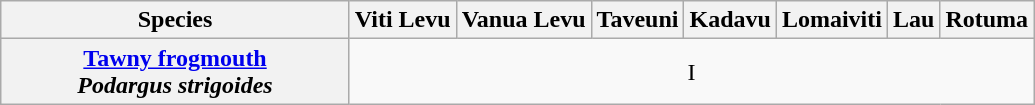<table class="wikitable" style="text-align:center">
<tr>
<th width="225">Species</th>
<th>Viti Levu</th>
<th>Vanua Levu</th>
<th>Taveuni</th>
<th>Kadavu</th>
<th>Lomaiviti</th>
<th>Lau</th>
<th>Rotuma</th>
</tr>
<tr>
<th><a href='#'>Tawny frogmouth</a><br><em>Podargus strigoides</em></th>
<td colspan="8" align="center">I</td>
</tr>
</table>
